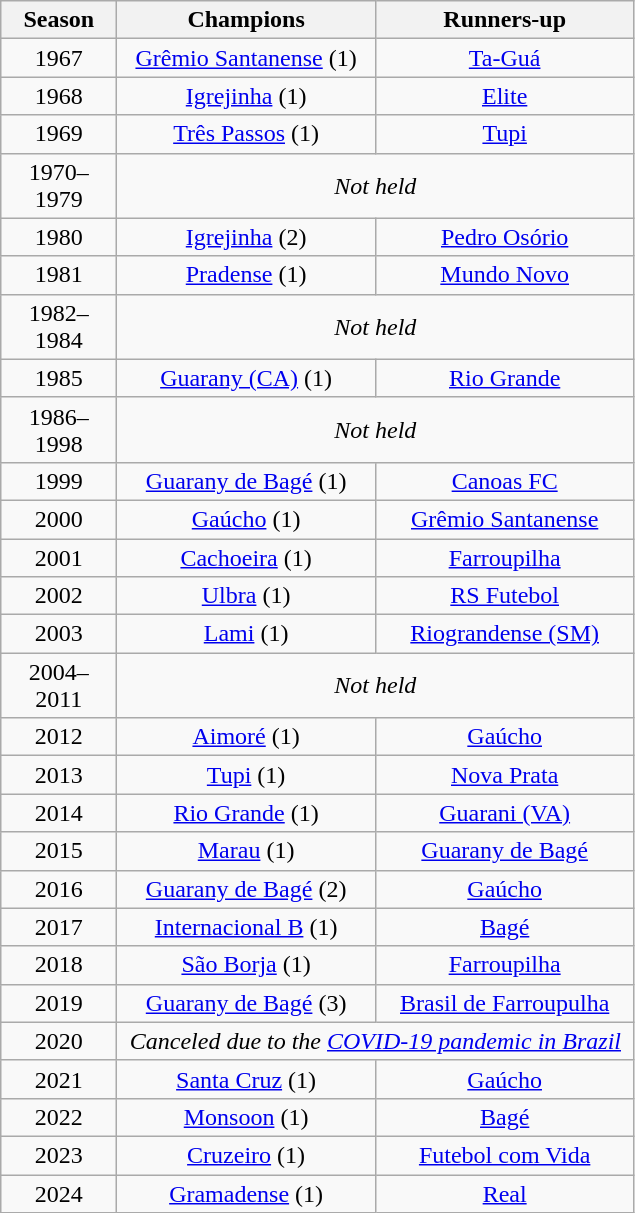<table class="wikitable" style="text-align:center; margin-left:1em;">
<tr>
<th style="width:70px">Season</th>
<th style="width:165px">Champions</th>
<th style="width:165px">Runners-up</th>
</tr>
<tr>
<td style="text-align:center">1967</td>
<td><a href='#'>Grêmio Santanense</a> (1)</td>
<td><a href='#'>Ta-Guá</a></td>
</tr>
<tr>
<td style="text-align:center">1968</td>
<td><a href='#'>Igrejinha</a> (1)</td>
<td><a href='#'>Elite</a></td>
</tr>
<tr>
<td style="text-align:center">1969</td>
<td><a href='#'>Três Passos</a> (1)</td>
<td><a href='#'>Tupi</a></td>
</tr>
<tr>
<td>1970–1979</td>
<td colspan=2><em>Not held</em></td>
</tr>
<tr>
<td style="text-align:center">1980</td>
<td><a href='#'>Igrejinha</a> (2)</td>
<td><a href='#'>Pedro Osório</a></td>
</tr>
<tr>
<td style="text-align:center">1981</td>
<td><a href='#'>Pradense</a> (1)</td>
<td><a href='#'>Mundo Novo</a></td>
</tr>
<tr>
<td>1982–1984</td>
<td colspan=2><em>Not held</em></td>
</tr>
<tr>
<td style="text-align:center">1985</td>
<td><a href='#'>Guarany (CA)</a> (1)</td>
<td><a href='#'>Rio Grande</a></td>
</tr>
<tr>
<td>1986–1998</td>
<td colspan=2><em>Not held</em></td>
</tr>
<tr>
<td style="text-align:center">1999</td>
<td><a href='#'>Guarany de Bagé</a> (1)</td>
<td><a href='#'>Canoas FC</a></td>
</tr>
<tr>
<td style="text-align:center">2000</td>
<td><a href='#'>Gaúcho</a> (1)</td>
<td><a href='#'>Grêmio Santanense</a></td>
</tr>
<tr>
<td style="text-align:center">2001</td>
<td><a href='#'>Cachoeira</a> (1)</td>
<td><a href='#'>Farroupilha</a></td>
</tr>
<tr>
<td style="text-align:center">2002</td>
<td><a href='#'>Ulbra</a> (1)</td>
<td><a href='#'>RS Futebol</a></td>
</tr>
<tr>
<td style="text-align:center">2003</td>
<td><a href='#'>Lami</a> (1)</td>
<td><a href='#'>Riograndense (SM)</a></td>
</tr>
<tr>
<td>2004–2011</td>
<td colspan=2><em>Not held</em></td>
</tr>
<tr>
<td style="text-align:center">2012</td>
<td><a href='#'>Aimoré</a> (1)</td>
<td><a href='#'>Gaúcho</a></td>
</tr>
<tr>
<td style="text-align:center">2013</td>
<td><a href='#'>Tupi</a> (1)</td>
<td><a href='#'>Nova Prata</a></td>
</tr>
<tr>
<td style="text-align:center">2014</td>
<td><a href='#'>Rio Grande</a> (1)</td>
<td><a href='#'>Guarani (VA)</a></td>
</tr>
<tr>
<td style="text-align:center">2015</td>
<td><a href='#'>Marau</a> (1)</td>
<td><a href='#'>Guarany de Bagé</a></td>
</tr>
<tr>
<td style="text-align:center">2016</td>
<td><a href='#'>Guarany de Bagé</a> (2)</td>
<td><a href='#'>Gaúcho</a></td>
</tr>
<tr>
<td style="text-align:center">2017</td>
<td><a href='#'>Internacional B</a> (1)</td>
<td><a href='#'>Bagé</a></td>
</tr>
<tr>
<td style="text-align:center">2018</td>
<td><a href='#'>São Borja</a> (1)</td>
<td><a href='#'>Farroupilha</a></td>
</tr>
<tr>
<td style="text-align:center">2019</td>
<td><a href='#'>Guarany de Bagé</a> (3)</td>
<td><a href='#'>Brasil de Farroupulha</a></td>
</tr>
<tr>
<td style="text-align:center">2020</td>
<td colspan=3 align=center><em>Canceled due to the <a href='#'>COVID-19 pandemic in Brazil</a></em></td>
</tr>
<tr>
<td style="text-align:center">2021</td>
<td><a href='#'>Santa Cruz</a> (1)</td>
<td><a href='#'>Gaúcho</a></td>
</tr>
<tr>
<td style="text-align:center">2022</td>
<td><a href='#'>Monsoon</a> (1)</td>
<td><a href='#'>Bagé</a></td>
</tr>
<tr>
<td style="text-align:center">2023</td>
<td><a href='#'>Cruzeiro</a> (1)</td>
<td><a href='#'>Futebol com Vida</a></td>
</tr>
<tr>
<td style="text-align:center">2024</td>
<td><a href='#'>Gramadense</a> (1)</td>
<td><a href='#'>Real</a></td>
</tr>
</table>
